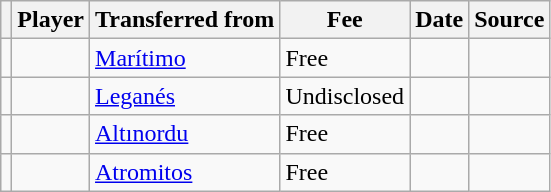<table class="wikitable plainrowheaders sortable">
<tr>
<th></th>
<th scope="col">Player</th>
<th>Transferred from</th>
<th style="width: 65px;">Fee</th>
<th scope="col">Date</th>
<th scope="col">Source</th>
</tr>
<tr>
<td align="center"></td>
<td></td>
<td> <a href='#'>Marítimo</a></td>
<td>Free</td>
<td></td>
<td></td>
</tr>
<tr>
<td align="center"></td>
<td></td>
<td> <a href='#'>Leganés</a></td>
<td>Undisclosed</td>
<td></td>
<td></td>
</tr>
<tr>
<td align="center"></td>
<td></td>
<td> <a href='#'>Altınordu</a></td>
<td>Free</td>
<td></td>
<td></td>
</tr>
<tr>
<td align="center"></td>
<td></td>
<td> <a href='#'>Atromitos</a></td>
<td>Free</td>
<td></td>
<td></td>
</tr>
</table>
